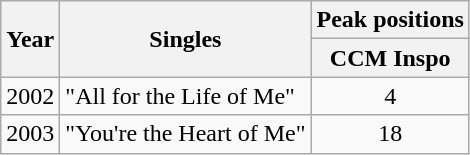<table class="wikitable">
<tr>
<th rowspan="2">Year</th>
<th rowspan="2">Singles</th>
<th>Peak positions</th>
</tr>
<tr>
<th>CCM Inspo</th>
</tr>
<tr>
<td>2002</td>
<td>"All for the Life of Me"</td>
<td align="center">4</td>
</tr>
<tr>
<td>2003</td>
<td>"You're the Heart of Me"</td>
<td align="center">18</td>
</tr>
</table>
